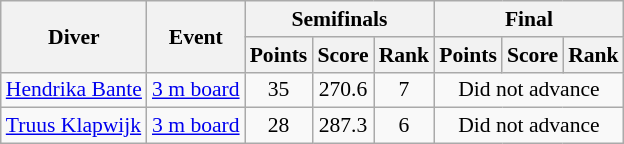<table class=wikitable style="font-size:90%">
<tr>
<th rowspan=2>Diver</th>
<th rowspan=2>Event</th>
<th colspan=3>Semifinals</th>
<th colspan=3>Final</th>
</tr>
<tr>
<th>Points</th>
<th>Score</th>
<th>Rank</th>
<th>Points</th>
<th>Score</th>
<th>Rank</th>
</tr>
<tr>
<td><a href='#'>Hendrika Bante</a></td>
<td><a href='#'>3 m board</a></td>
<td align=center>35</td>
<td align=center>270.6</td>
<td align=center>7</td>
<td align=center colspan=3>Did not advance</td>
</tr>
<tr>
<td><a href='#'>Truus Klapwijk</a></td>
<td><a href='#'>3 m board</a></td>
<td align=center>28</td>
<td align=center>287.3</td>
<td align=center>6</td>
<td align=center colspan=3>Did not advance</td>
</tr>
</table>
